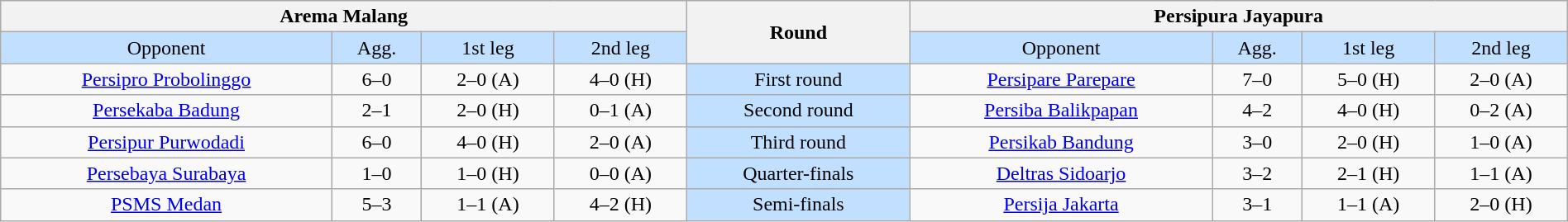<table class="wikitable" width="100%" style="text-align:center">
<tr>
<th colspan=4 style="width:1*">Arema Malang</th>
<th rowspan=2>Round</th>
<th colspan=4 style="width:1*">Persipura Jayapura</th>
</tr>
<tr bgcolor=#c1e0ff>
<td>Opponent</td>
<td>Agg.</td>
<td>1st leg</td>
<td>2nd leg</td>
<td>Opponent</td>
<td>Agg.</td>
<td>1st leg</td>
<td>2nd leg</td>
</tr>
<tr>
<td><a href='#'>Persipro Probolinggo</a></td>
<td>6–0</td>
<td>2–0 (A)</td>
<td>4–0 (H)</td>
<td bgcolor=#c1e0ff>First round</td>
<td><a href='#'>Persipare Parepare</a></td>
<td>7–0</td>
<td>5–0 (H)</td>
<td>2–0 (A)</td>
</tr>
<tr>
<td><a href='#'>Persekaba Badung</a></td>
<td>2–1</td>
<td>2–0 (H)</td>
<td>0–1 (A)</td>
<td bgcolor=#c1e0ff>Second round</td>
<td><a href='#'>Persiba Balikpapan</a></td>
<td>4–2</td>
<td>4–0 (H)</td>
<td>0–2 (A)</td>
</tr>
<tr>
<td><a href='#'>Persipur Purwodadi</a></td>
<td>6–0</td>
<td>4–0 (H)</td>
<td>2–0 (A)</td>
<td bgcolor=#c1e0ff>Third round</td>
<td><a href='#'>Persikab Bandung</a></td>
<td>3–0</td>
<td>2–0 (H)</td>
<td>1–0 (A)</td>
</tr>
<tr>
<td><a href='#'>Persebaya Surabaya</a></td>
<td>1–0</td>
<td>1–0 (H)</td>
<td>0–0 (A)</td>
<td bgcolor=#c1e0ff>Quarter-finals</td>
<td><a href='#'>Deltras Sidoarjo</a></td>
<td>3–2</td>
<td>2–1 (H)</td>
<td>1–1 (A)</td>
</tr>
<tr>
<td><a href='#'>PSMS Medan</a></td>
<td>5–3</td>
<td>1–1 (A)</td>
<td>4–2 (H)</td>
<td bgcolor=#c1e0ff>Semi-finals</td>
<td><a href='#'>Persija Jakarta</a></td>
<td>3–1</td>
<td>1–1 (A)</td>
<td>2–0 (H)</td>
</tr>
</table>
